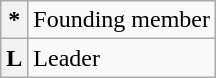<table class="wikitable">
<tr>
<th>*</th>
<td>Founding member</td>
</tr>
<tr>
<th><strong>L</strong></th>
<td>Leader</td>
</tr>
</table>
